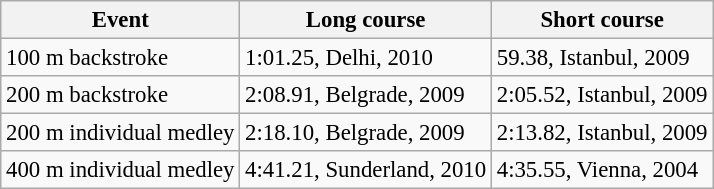<table class="wikitable" style="font-size:95%">
<tr>
<th>Event</th>
<th>Long course</th>
<th>Short course</th>
</tr>
<tr>
<td>100 m backstroke</td>
<td>1:01.25, Delhi, 2010</td>
<td>59.38, Istanbul, 2009</td>
</tr>
<tr>
<td>200 m backstroke</td>
<td>2:08.91, Belgrade, 2009</td>
<td>2:05.52, Istanbul, 2009</td>
</tr>
<tr>
<td>200 m individual medley</td>
<td>2:18.10, Belgrade, 2009</td>
<td>2:13.82, Istanbul, 2009</td>
</tr>
<tr>
<td>400 m individual medley</td>
<td>4:41.21, Sunderland, 2010</td>
<td>4:35.55, Vienna, 2004</td>
</tr>
</table>
